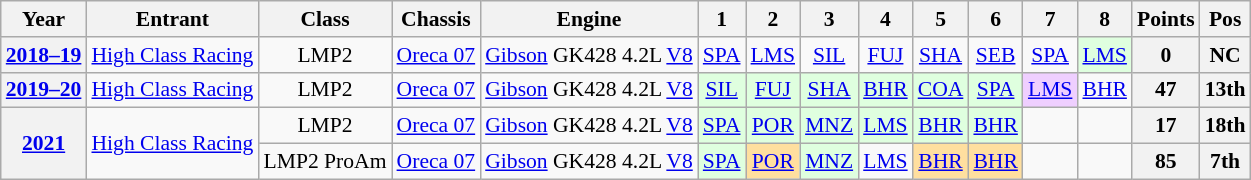<table class="wikitable" style="text-align:center; font-size:90%">
<tr>
<th>Year</th>
<th>Entrant</th>
<th>Class</th>
<th>Chassis</th>
<th>Engine</th>
<th>1</th>
<th>2</th>
<th>3</th>
<th>4</th>
<th>5</th>
<th>6</th>
<th>7</th>
<th>8</th>
<th>Points</th>
<th>Pos</th>
</tr>
<tr>
<th><a href='#'>2018–19</a></th>
<td><a href='#'>High Class Racing</a></td>
<td>LMP2</td>
<td><a href='#'>Oreca 07</a></td>
<td><a href='#'>Gibson</a> GK428 4.2L <a href='#'>V8</a></td>
<td><a href='#'>SPA</a></td>
<td><a href='#'>LMS</a></td>
<td><a href='#'>SIL</a></td>
<td><a href='#'>FUJ</a></td>
<td><a href='#'>SHA</a></td>
<td><a href='#'>SEB</a></td>
<td><a href='#'>SPA</a></td>
<td style="background:#dfffdf;"><a href='#'>LMS</a><br></td>
<th>0</th>
<th>NC</th>
</tr>
<tr>
<th><a href='#'>2019–20</a></th>
<td><a href='#'>High Class Racing</a></td>
<td>LMP2</td>
<td><a href='#'>Oreca 07</a></td>
<td><a href='#'>Gibson</a> GK428 4.2L <a href='#'>V8</a></td>
<td style="background:#DFFFDF;"><a href='#'>SIL</a><br></td>
<td style="background:#DFFFDF;"><a href='#'>FUJ</a><br></td>
<td style="background:#DFFFDF;"><a href='#'>SHA</a> <br></td>
<td style="background:#DFFFDF;"><a href='#'>BHR</a> <br></td>
<td style="background:#DFFFDF;"><a href='#'>COA</a><br></td>
<td style="background:#DFFFDF;"><a href='#'>SPA</a><br></td>
<td style="background:#EFCFFF;"><a href='#'>LMS</a><br></td>
<td><a href='#'>BHR</a></td>
<th>47</th>
<th>13th</th>
</tr>
<tr>
<th rowspan="2"><a href='#'>2021</a></th>
<td rowspan="2"><a href='#'>High Class Racing</a></td>
<td>LMP2</td>
<td><a href='#'>Oreca 07</a></td>
<td><a href='#'>Gibson</a> GK428 4.2L <a href='#'>V8</a></td>
<td style="background:#DFFFDF;"><a href='#'>SPA</a><br></td>
<td style="background:#DFFFDF;"><a href='#'>POR</a><br></td>
<td style="background:#DFFFDF;"><a href='#'>MNZ</a><br></td>
<td style="background:#DFFFDF;"><a href='#'>LMS</a><br></td>
<td style="background:#DFFFDF;"><a href='#'>BHR</a><br></td>
<td style="background:#DFFFDF;"><a href='#'>BHR</a><br></td>
<td></td>
<td></td>
<th>17</th>
<th>18th</th>
</tr>
<tr>
<td>LMP2 ProAm</td>
<td><a href='#'>Oreca 07</a></td>
<td><a href='#'>Gibson</a> GK428 4.2L <a href='#'>V8</a></td>
<td style="background:#DFFFDF;"><a href='#'>SPA</a><br></td>
<td style="background:#ffdf9f;"><a href='#'>POR</a><br></td>
<td style="background:#DFFFDF;"><a href='#'>MNZ</a><br></td>
<td><a href='#'>LMS</a></td>
<td style="background:#ffdf9f;"><a href='#'>BHR</a><br></td>
<td style="background:#ffdf9f;"><a href='#'>BHR</a><br></td>
<td></td>
<td></td>
<th>85</th>
<th>7th</th>
</tr>
</table>
